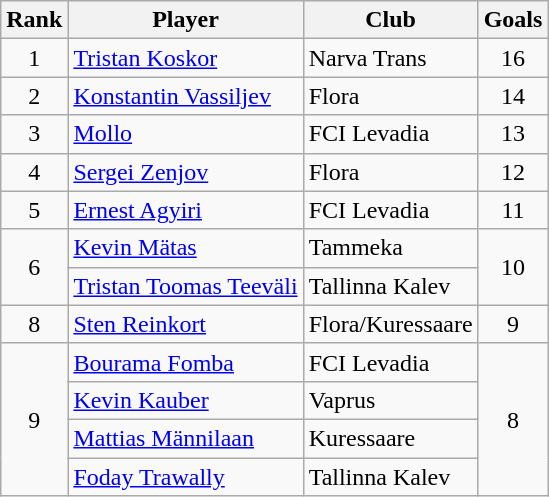<table class="wikitable" style="text-align:center;">
<tr>
<th>Rank</th>
<th>Player</th>
<th>Club</th>
<th>Goals</th>
</tr>
<tr>
<td>1</td>
<td align="left"> <a href='#'>Tristan Koskor</a></td>
<td align="left">Narva Trans</td>
<td>16</td>
</tr>
<tr>
<td>2</td>
<td align="left"> <a href='#'>Konstantin Vassiljev</a></td>
<td align="left">Flora</td>
<td>14</td>
</tr>
<tr>
<td>3</td>
<td align="left"> <a href='#'>Mollo</a></td>
<td align="left">FCI Levadia</td>
<td>13</td>
</tr>
<tr>
<td>4</td>
<td align="left"> <a href='#'>Sergei Zenjov</a></td>
<td align="left">Flora</td>
<td>12</td>
</tr>
<tr>
<td>5</td>
<td align="left"> <a href='#'>Ernest Agyiri</a></td>
<td align="left">FCI Levadia</td>
<td>11</td>
</tr>
<tr>
<td rowspan=2>6</td>
<td align="left"> <a href='#'>Kevin Mätas</a></td>
<td align="left">Tammeka</td>
<td rowspan=2>10</td>
</tr>
<tr>
<td align="left"> <a href='#'>Tristan Toomas Teeväli</a></td>
<td align="left">Tallinna Kalev</td>
</tr>
<tr>
<td>8</td>
<td align="left"> <a href='#'>Sten Reinkort</a></td>
<td align="left">Flora/Kuressaare</td>
<td>9</td>
</tr>
<tr>
<td rowspan=4>9</td>
<td align="left"> <a href='#'>Bourama Fomba</a></td>
<td align="left">FCI Levadia</td>
<td rowspan=4>8</td>
</tr>
<tr>
<td align="left"> <a href='#'>Kevin Kauber</a></td>
<td align="left">Vaprus</td>
</tr>
<tr>
<td align="left"> <a href='#'>Mattias Männilaan</a></td>
<td align="left">Kuressaare</td>
</tr>
<tr>
<td align="left"> <a href='#'>Foday Trawally</a></td>
<td align="left">Tallinna Kalev</td>
</tr>
</table>
